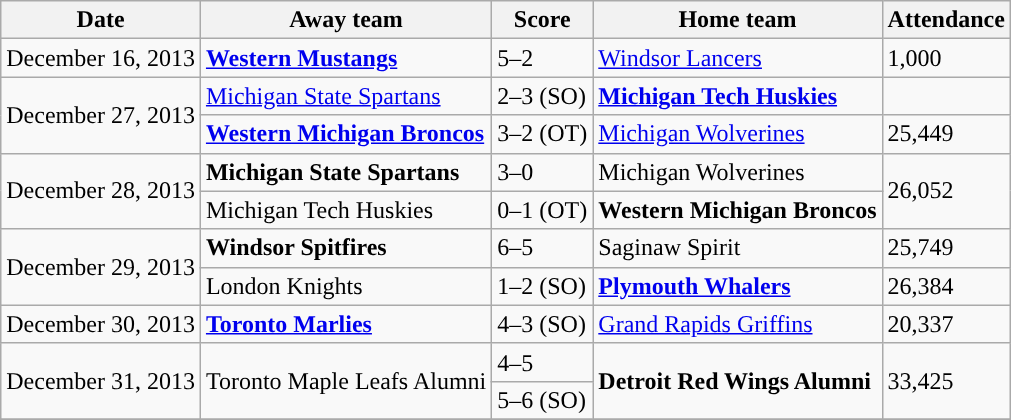<table class="wikitable">
<tr>
<th>Date</th>
<th>Away team</th>
<th>Score</th>
<th>Home team</th>
<th>Attendance</th>
</tr>
<tr>
<td>December 16, 2013</td>
<td><strong><a href='#'>Western Mustangs</a></strong></td>
<td>5–2</td>
<td><a href='#'>Windsor Lancers</a></td>
<td>1,000</td>
</tr>
<tr>
<td rowspan="2">December 27, 2013</td>
<td><a href='#'>Michigan State Spartans</a></td>
<td>2–3 (SO)</td>
<td><strong><a href='#'>Michigan Tech Huskies</a></strong></td>
<td></td>
</tr>
<tr>
<td><strong><a href='#'>Western Michigan Broncos</a></strong></td>
<td>3–2 (OT)</td>
<td><a href='#'>Michigan Wolverines</a></td>
<td>25,449</td>
</tr>
<tr>
<td rowspan="2">December 28, 2013</td>
<td><strong>Michigan State Spartans</strong></td>
<td>3–0</td>
<td>Michigan Wolverines</td>
<td rowspan="2">26,052</td>
</tr>
<tr>
<td>Michigan Tech Huskies</td>
<td>0–1 (OT)</td>
<td><strong>Western Michigan Broncos</strong></td>
</tr>
<tr>
<td rowspan="2">December 29, 2013</td>
<td><strong>Windsor Spitfires</strong></td>
<td>6–5</td>
<td>Saginaw Spirit</td>
<td>25,749</td>
</tr>
<tr>
<td>London Knights</td>
<td>1–2 (SO)</td>
<td><strong><a href='#'>Plymouth Whalers</a></strong></td>
<td>26,384</td>
</tr>
<tr>
<td>December 30, 2013</td>
<td><strong><a href='#'>Toronto Marlies</a></strong></td>
<td>4–3 (SO)</td>
<td><a href='#'>Grand Rapids Griffins</a></td>
<td>20,337</td>
</tr>
<tr>
<td rowspan="2">December 31, 2013</td>
<td rowspan="2">Toronto Maple Leafs Alumni</td>
<td>4–5</td>
<td rowspan="2"><strong>Detroit Red Wings Alumni</strong></td>
<td rowspan="2">33,425</td>
</tr>
<tr>
<td>5–6 (SO)</td>
</tr>
<tr>
</tr>
</table>
